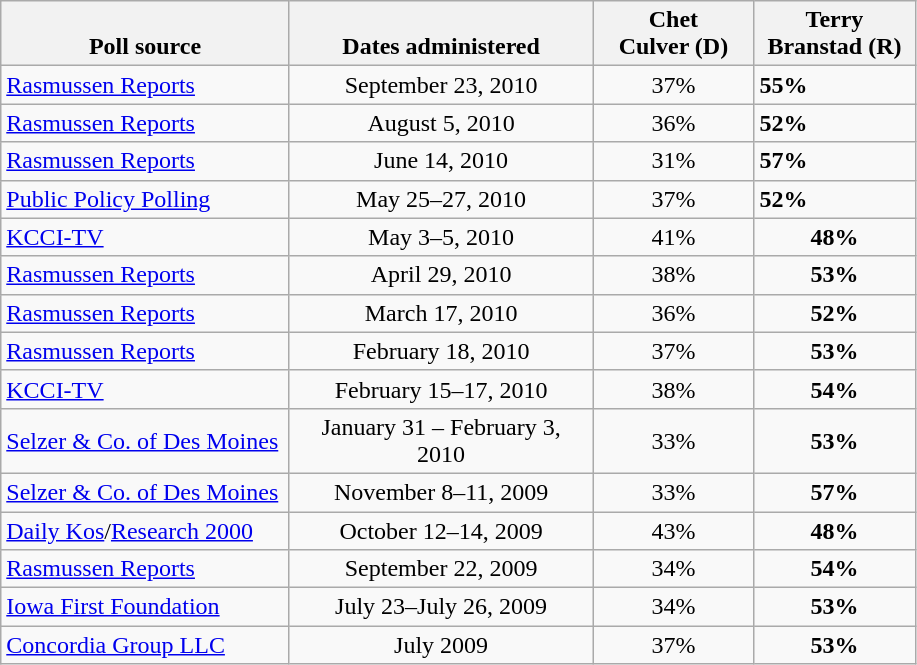<table class="wikitable">
<tr valign=bottom>
<th style="width:185px;">Poll source</th>
<th style="width:195px;">Dates administered</th>
<th style="width:100px;">Chet<br>Culver (D)</th>
<th style="width:100px;">Terry<br>Branstad (R)</th>
</tr>
<tr>
<td><a href='#'>Rasmussen Reports</a></td>
<td align=center>September 23, 2010</td>
<td align=center>37%</td>
<td><strong>55%</strong></td>
</tr>
<tr>
<td><a href='#'>Rasmussen Reports</a></td>
<td align=center>August 5, 2010</td>
<td align=center>36%</td>
<td><strong>52%</strong></td>
</tr>
<tr>
<td><a href='#'>Rasmussen Reports</a></td>
<td align=center>June 14, 2010</td>
<td align=center>31%</td>
<td><strong>57%</strong></td>
</tr>
<tr>
<td><a href='#'>Public Policy Polling</a></td>
<td align=center>May 25–27, 2010</td>
<td align=center>37%</td>
<td><strong>52%</strong></td>
</tr>
<tr>
<td><a href='#'>KCCI-TV</a></td>
<td align=center>May 3–5, 2010</td>
<td align=center>41%</td>
<td align=center ><strong>48%</strong></td>
</tr>
<tr>
<td><a href='#'>Rasmussen Reports</a></td>
<td align=center>April 29, 2010</td>
<td align=center>38%</td>
<td align=center ><strong>53%</strong></td>
</tr>
<tr>
<td><a href='#'>Rasmussen Reports</a></td>
<td align=center>March 17, 2010</td>
<td align=center>36%</td>
<td align=center ><strong>52%</strong></td>
</tr>
<tr>
<td><a href='#'>Rasmussen Reports</a></td>
<td align=center>February 18, 2010</td>
<td align=center>37%</td>
<td align=center ><strong>53%</strong></td>
</tr>
<tr>
<td><a href='#'>KCCI-TV</a></td>
<td align=center>February 15–17, 2010</td>
<td align=center>38%</td>
<td align=center ><strong>54%</strong></td>
</tr>
<tr>
<td><a href='#'>Selzer & Co. of Des Moines</a></td>
<td align=center>January 31 – February 3, 2010</td>
<td align=center>33%</td>
<td align=center ><strong>53%</strong></td>
</tr>
<tr>
<td><a href='#'>Selzer & Co. of Des Moines</a></td>
<td align=center>November 8–11, 2009</td>
<td align=center>33%</td>
<td align=center ><strong>57%</strong></td>
</tr>
<tr>
<td><a href='#'>Daily Kos</a>/<a href='#'>Research 2000</a></td>
<td align=center>October 12–14, 2009</td>
<td align=center>43%</td>
<td align=center ><strong>48%</strong></td>
</tr>
<tr>
<td><a href='#'>Rasmussen Reports</a></td>
<td align=center>September 22, 2009</td>
<td align=center>34%</td>
<td align=center ><strong>54%</strong></td>
</tr>
<tr>
<td><a href='#'>Iowa First Foundation</a></td>
<td align=center>July 23–July 26, 2009</td>
<td align=center>34%</td>
<td align=center ><strong>53%</strong></td>
</tr>
<tr>
<td><a href='#'>Concordia Group LLC</a></td>
<td align=center>July 2009</td>
<td align=center>37%</td>
<td align=center ><strong>53%</strong></td>
</tr>
</table>
